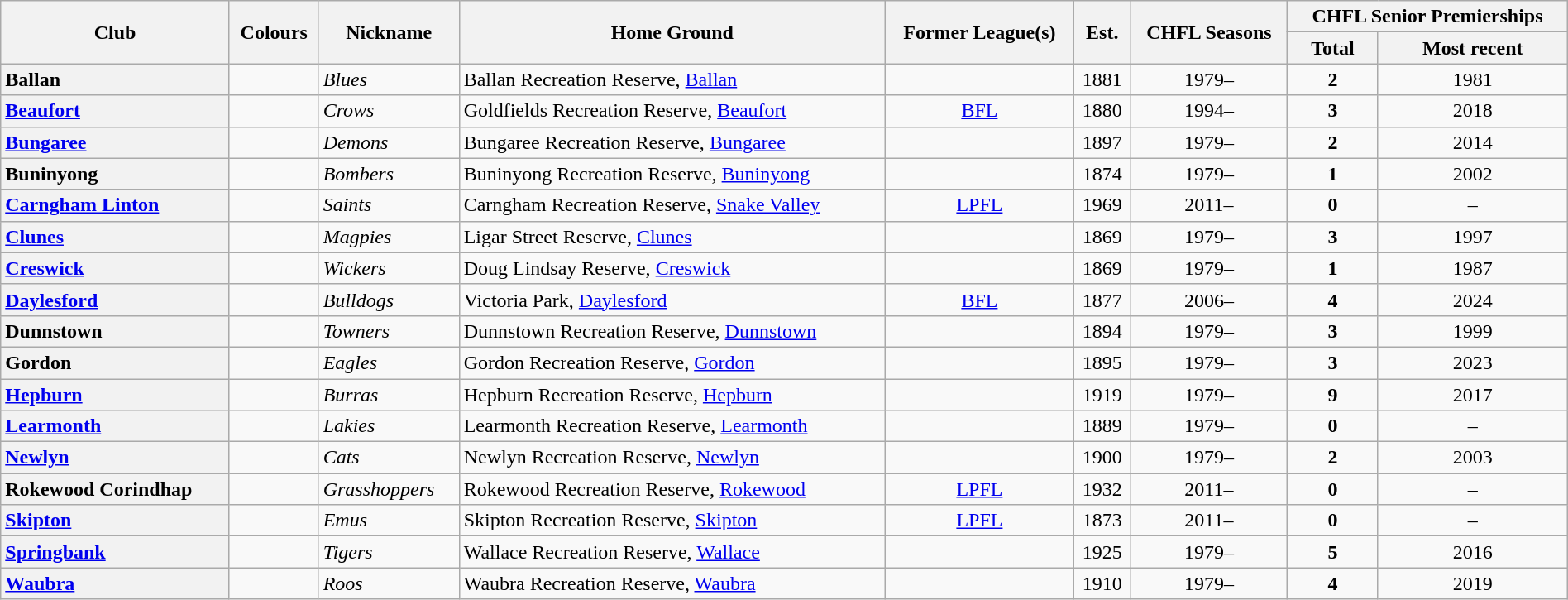<table class="wikitable sortable mw-collapsible mw-collapsed" style="text-align:center; width:100%">
<tr>
<th rowspan="2">Club</th>
<th rowspan="2">Colours</th>
<th rowspan="2">Nickname</th>
<th rowspan="2">Home Ground</th>
<th rowspan="2">Former League(s)</th>
<th rowspan="2">Est.</th>
<th rowspan="2">CHFL Seasons</th>
<th colspan="2">CHFL Senior Premierships</th>
</tr>
<tr>
<th>Total</th>
<th>Most recent</th>
</tr>
<tr>
<th style="text-align:left">Ballan</th>
<td></td>
<td align='left'><em>Blues</em></td>
<td align='left'>Ballan Recreation Reserve, <a href='#'>Ballan</a></td>
<td align="center"></td>
<td align="center">1881</td>
<td align="center">1979–</td>
<td align="center"><strong>2</strong></td>
<td>1981</td>
</tr>
<tr>
<th style="text-align:left"><a href='#'>Beaufort</a></th>
<td></td>
<td align='left'><em>Crows</em></td>
<td align='left'>Goldfields Recreation Reserve, <a href='#'>Beaufort</a></td>
<td align="center"><a href='#'>BFL</a></td>
<td align="center">1880</td>
<td align="center">1994–</td>
<td align="center"><strong>3</strong></td>
<td>2018</td>
</tr>
<tr>
<th style="text-align:left"><a href='#'>Bungaree</a></th>
<td></td>
<td align='left'><em>Demons</em></td>
<td align='left'>Bungaree Recreation Reserve, <a href='#'>Bungaree</a></td>
<td align="center"></td>
<td align="center">1897</td>
<td align="center">1979–</td>
<td align="center"><strong>2</strong></td>
<td>2014</td>
</tr>
<tr>
<th style="text-align:left">Buninyong</th>
<td></td>
<td align='left'><em>Bombers</em></td>
<td align='left'>Buninyong Recreation Reserve, <a href='#'>Buninyong</a></td>
<td align="center"></td>
<td align="center">1874</td>
<td align="center">1979–</td>
<td align="center"><strong>1</strong></td>
<td>2002</td>
</tr>
<tr>
<th style="text-align:left"><a href='#'>Carngham Linton</a></th>
<td></td>
<td align='left'><em>Saints</em></td>
<td align='left'>Carngham Recreation Reserve, <a href='#'>Snake Valley</a></td>
<td align="center"><a href='#'>LPFL</a></td>
<td align="center">1969</td>
<td align="center">2011–</td>
<td align="center"><strong>0</strong></td>
<td>–</td>
</tr>
<tr>
<th style="text-align:left"><a href='#'>Clunes</a></th>
<td></td>
<td align='left'><em>Magpies</em></td>
<td align='left'>Ligar Street Reserve, <a href='#'>Clunes</a></td>
<td align="center"></td>
<td align="center">1869</td>
<td align="center">1979–</td>
<td align="center"><strong>3</strong></td>
<td>1997</td>
</tr>
<tr>
<th style="text-align:left"><a href='#'>Creswick</a></th>
<td></td>
<td align='left'><em>Wickers</em></td>
<td align='left'>Doug Lindsay Reserve, <a href='#'>Creswick</a></td>
<td align="center"></td>
<td align="center">1869</td>
<td align="center">1979–</td>
<td align="center"><strong>1</strong></td>
<td>1987</td>
</tr>
<tr>
<th style="text-align:left"><a href='#'>Daylesford</a></th>
<td></td>
<td align='left'><em>Bulldogs</em></td>
<td align='left'>Victoria Park, <a href='#'>Daylesford</a></td>
<td align="center"><a href='#'>BFL</a></td>
<td align="center">1877</td>
<td align="center">2006–</td>
<td align="center"><strong>4</strong></td>
<td>2024</td>
</tr>
<tr>
<th style="text-align:left">Dunnstown</th>
<td></td>
<td align='left'><em>Towners</em></td>
<td align='left'>Dunnstown Recreation Reserve, <a href='#'>Dunnstown</a></td>
<td align="center"></td>
<td align="center">1894</td>
<td align="center">1979–</td>
<td align="center"><strong>3</strong></td>
<td>1999</td>
</tr>
<tr>
<th style="text-align:left">Gordon</th>
<td></td>
<td align='left'><em>Eagles</em></td>
<td align='left'>Gordon Recreation Reserve, <a href='#'>Gordon</a></td>
<td align="center"></td>
<td align="center">1895</td>
<td align="center">1979–</td>
<td align="center"><strong>3</strong></td>
<td>2023</td>
</tr>
<tr>
<th style="text-align:left"><a href='#'>Hepburn</a></th>
<td></td>
<td align='left'><em>Burras</em></td>
<td align='left'>Hepburn Recreation Reserve, <a href='#'>Hepburn</a></td>
<td align="center"></td>
<td align="center">1919</td>
<td align="center">1979–</td>
<td align="center"><strong>9</strong></td>
<td>2017</td>
</tr>
<tr>
<th style="text-align:left"><a href='#'>Learmonth</a></th>
<td></td>
<td align='left'><em>Lakies</em></td>
<td align='left'>Learmonth Recreation Reserve, <a href='#'>Learmonth</a></td>
<td align="center"></td>
<td align="center">1889</td>
<td align="center">1979–</td>
<td align="center"><strong>0</strong></td>
<td>–</td>
</tr>
<tr>
<th style="text-align:left"><a href='#'>Newlyn</a></th>
<td></td>
<td align='left'><em>Cats</em></td>
<td align='left'>Newlyn Recreation Reserve, <a href='#'>Newlyn</a></td>
<td align="center"></td>
<td align="center">1900</td>
<td align="center">1979–</td>
<td align="center"><strong>2</strong></td>
<td>2003</td>
</tr>
<tr>
<th style="text-align:left">Rokewood Corindhap</th>
<td></td>
<td align='left'><em>Grasshoppers</em></td>
<td align='left'>Rokewood Recreation Reserve, <a href='#'>Rokewood</a></td>
<td align="center"><a href='#'>LPFL</a></td>
<td align="center">1932</td>
<td align="center">2011–</td>
<td align="center"><strong>0</strong></td>
<td>–</td>
</tr>
<tr>
<th style="text-align:left"><a href='#'>Skipton</a></th>
<td></td>
<td align='left'><em>Emus</em></td>
<td align='left'>Skipton Recreation Reserve, <a href='#'>Skipton</a></td>
<td align="center"><a href='#'>LPFL</a></td>
<td align="center">1873</td>
<td align="center">2011–</td>
<td align="center"><strong>0</strong></td>
<td>–</td>
</tr>
<tr>
<th style="text-align:left"><a href='#'>Springbank</a></th>
<td></td>
<td align='left'><em>Tigers</em></td>
<td align='left'>Wallace Recreation Reserve, <a href='#'>Wallace</a></td>
<td align="center"></td>
<td align="center">1925</td>
<td align="center">1979–</td>
<td align="center"><strong>5</strong></td>
<td>2016</td>
</tr>
<tr>
<th style="text-align:left"><a href='#'>Waubra</a></th>
<td></td>
<td align='left'><em>Roos</em></td>
<td align='left'>Waubra Recreation Reserve, <a href='#'>Waubra</a></td>
<td align="center"></td>
<td align="center">1910</td>
<td align="center">1979–</td>
<td align="center"><strong>4</strong></td>
<td>2019</td>
</tr>
</table>
